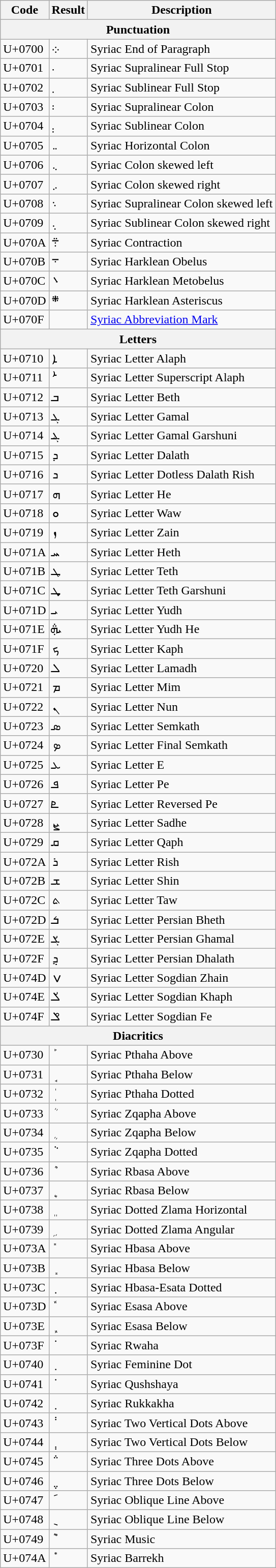<table class="wikitable sortable collapsible">
<tr>
<th>Code</th>
<th>Result</th>
<th>Description</th>
</tr>
<tr>
<th colspan=3 align=center>Punctuation</th>
</tr>
<tr>
<td>U+0700</td>
<td>܀</td>
<td>Syriac End of Paragraph</td>
</tr>
<tr>
<td>U+0701</td>
<td>܁</td>
<td>Syriac Supralinear Full Stop</td>
</tr>
<tr>
<td>U+0702</td>
<td>܂</td>
<td>Syriac Sublinear Full Stop</td>
</tr>
<tr>
<td>U+0703</td>
<td>܃</td>
<td>Syriac Supralinear Colon</td>
</tr>
<tr>
<td>U+0704</td>
<td>܄</td>
<td>Syriac Sublinear Colon</td>
</tr>
<tr>
<td>U+0705</td>
<td>܅</td>
<td>Syriac Horizontal Colon</td>
</tr>
<tr>
<td>U+0706</td>
<td>܆</td>
<td>Syriac Colon skewed left</td>
</tr>
<tr>
<td>U+0707</td>
<td>܇</td>
<td>Syriac Colon skewed right</td>
</tr>
<tr>
<td>U+0708</td>
<td>܈</td>
<td>Syriac Supralinear Colon skewed left</td>
</tr>
<tr>
<td>U+0709</td>
<td>܉</td>
<td>Syriac Sublinear Colon skewed right</td>
</tr>
<tr>
<td>U+070A</td>
<td>܊</td>
<td>Syriac Contraction</td>
</tr>
<tr>
<td>U+070B</td>
<td>܋</td>
<td>Syriac Harklean Obelus</td>
</tr>
<tr>
<td>U+070C</td>
<td>܌</td>
<td>Syriac Harklean Metobelus</td>
</tr>
<tr>
<td>U+070D</td>
<td>܍</td>
<td>Syriac Harklean Asteriscus</td>
</tr>
<tr>
<td>U+070F</td>
<td>܏</td>
<td><a href='#'>Syriac Abbreviation Mark</a></td>
</tr>
<tr>
<th colspan=3 align=center>Letters</th>
</tr>
<tr>
<td>U+0710</td>
<td>ܐ</td>
<td>Syriac Letter Alaph</td>
</tr>
<tr>
<td>U+0711</td>
<td>ܑ</td>
<td>Syriac Letter Superscript Alaph</td>
</tr>
<tr>
<td>U+0712</td>
<td>ܒ</td>
<td>Syriac Letter Beth</td>
</tr>
<tr>
<td>U+0713</td>
<td>ܓ</td>
<td>Syriac Letter Gamal</td>
</tr>
<tr>
<td>U+0714</td>
<td>ܔ</td>
<td>Syriac Letter Gamal Garshuni</td>
</tr>
<tr>
<td>U+0715</td>
<td>ܕ</td>
<td>Syriac Letter Dalath</td>
</tr>
<tr>
<td>U+0716</td>
<td>ܖ</td>
<td>Syriac Letter Dotless Dalath Rish</td>
</tr>
<tr>
<td>U+0717</td>
<td>ܗ</td>
<td>Syriac Letter He</td>
</tr>
<tr>
<td>U+0718</td>
<td>ܘ</td>
<td>Syriac Letter Waw</td>
</tr>
<tr>
<td>U+0719</td>
<td>ܙ</td>
<td>Syriac Letter Zain</td>
</tr>
<tr>
<td>U+071A</td>
<td>ܚ</td>
<td>Syriac Letter Heth</td>
</tr>
<tr>
<td>U+071B</td>
<td>ܛ</td>
<td>Syriac Letter Teth</td>
</tr>
<tr>
<td>U+071C</td>
<td>ܜ</td>
<td>Syriac Letter Teth Garshuni</td>
</tr>
<tr>
<td>U+071D</td>
<td>ܝ</td>
<td>Syriac Letter Yudh</td>
</tr>
<tr>
<td>U+071E</td>
<td>ܞ</td>
<td>Syriac Letter Yudh He</td>
</tr>
<tr>
<td>U+071F</td>
<td>ܟ</td>
<td>Syriac Letter Kaph</td>
</tr>
<tr>
<td>U+0720</td>
<td>ܠ</td>
<td>Syriac Letter Lamadh</td>
</tr>
<tr>
<td>U+0721</td>
<td>ܡ</td>
<td>Syriac Letter Mim</td>
</tr>
<tr>
<td>U+0722</td>
<td>ܢ</td>
<td>Syriac Letter Nun</td>
</tr>
<tr>
<td>U+0723</td>
<td>ܣ</td>
<td>Syriac Letter Semkath</td>
</tr>
<tr>
<td>U+0724</td>
<td>ܤ</td>
<td>Syriac Letter Final Semkath</td>
</tr>
<tr>
<td>U+0725</td>
<td>ܥ</td>
<td>Syriac Letter E</td>
</tr>
<tr>
<td>U+0726</td>
<td>ܦ</td>
<td>Syriac Letter Pe</td>
</tr>
<tr>
<td>U+0727</td>
<td>ܧ</td>
<td>Syriac Letter Reversed Pe</td>
</tr>
<tr>
<td>U+0728</td>
<td>ܨ</td>
<td>Syriac Letter Sadhe</td>
</tr>
<tr>
<td>U+0729</td>
<td>ܩ</td>
<td>Syriac Letter Qaph</td>
</tr>
<tr>
<td>U+072A</td>
<td>ܪ</td>
<td>Syriac Letter Rish</td>
</tr>
<tr>
<td>U+072B</td>
<td>ܫ</td>
<td>Syriac Letter Shin</td>
</tr>
<tr>
<td>U+072C</td>
<td>ܬ</td>
<td>Syriac Letter Taw</td>
</tr>
<tr>
<td>U+072D</td>
<td>ܭ</td>
<td>Syriac Letter Persian Bheth</td>
</tr>
<tr>
<td>U+072E</td>
<td>ܮ</td>
<td>Syriac Letter Persian Ghamal</td>
</tr>
<tr>
<td>U+072F</td>
<td>ܯ</td>
<td>Syriac Letter Persian Dhalath</td>
</tr>
<tr>
<td>U+074D</td>
<td>ݍ</td>
<td>Syriac Letter Sogdian Zhain</td>
</tr>
<tr>
<td>U+074E</td>
<td>ݎ</td>
<td>Syriac Letter Sogdian Khaph</td>
</tr>
<tr>
<td>U+074F</td>
<td>ݏ</td>
<td>Syriac Letter Sogdian Fe</td>
</tr>
<tr>
<th colspan=3 align=center>Diacritics</th>
</tr>
<tr>
<td>U+0730</td>
<td>ܰ</td>
<td>Syriac Pthaha Above</td>
</tr>
<tr>
<td>U+0731</td>
<td>ܱ</td>
<td>Syriac Pthaha Below</td>
</tr>
<tr>
<td>U+0732</td>
<td>ܲ</td>
<td>Syriac Pthaha Dotted</td>
</tr>
<tr>
<td>U+0733</td>
<td>ܳ</td>
<td>Syriac Zqapha Above</td>
</tr>
<tr>
<td>U+0734</td>
<td>ܴ</td>
<td>Syriac Zqapha Below</td>
</tr>
<tr>
<td>U+0735</td>
<td>ܵ</td>
<td>Syriac Zqapha Dotted</td>
</tr>
<tr>
<td>U+0736</td>
<td>ܶ</td>
<td>Syriac Rbasa Above</td>
</tr>
<tr>
<td>U+0737</td>
<td>ܷ</td>
<td>Syriac Rbasa Below</td>
</tr>
<tr>
<td>U+0738</td>
<td>ܸ</td>
<td>Syriac Dotted Zlama Horizontal</td>
</tr>
<tr>
<td>U+0739</td>
<td>ܹ</td>
<td>Syriac Dotted Zlama Angular</td>
</tr>
<tr>
<td>U+073A</td>
<td>ܺ</td>
<td>Syriac Hbasa Above</td>
</tr>
<tr>
<td>U+073B</td>
<td>ܻ</td>
<td>Syriac Hbasa Below</td>
</tr>
<tr>
<td>U+073C</td>
<td>ܼ</td>
<td>Syriac Hbasa-Esata Dotted</td>
</tr>
<tr>
<td>U+073D</td>
<td>ܽ</td>
<td>Syriac Esasa Above</td>
</tr>
<tr>
<td>U+073E</td>
<td>ܾ</td>
<td>Syriac Esasa Below</td>
</tr>
<tr>
<td>U+073F</td>
<td>ܿ</td>
<td>Syriac Rwaha</td>
</tr>
<tr>
<td>U+0740</td>
<td>݀</td>
<td>Syriac Feminine Dot</td>
</tr>
<tr>
<td>U+0741</td>
<td>݁</td>
<td>Syriac Qushshaya</td>
</tr>
<tr>
<td>U+0742</td>
<td>݂</td>
<td>Syriac Rukkakha</td>
</tr>
<tr>
<td>U+0743</td>
<td>݃</td>
<td>Syriac Two Vertical Dots Above</td>
</tr>
<tr>
<td>U+0744</td>
<td>݄</td>
<td>Syriac Two Vertical Dots Below</td>
</tr>
<tr>
<td>U+0745</td>
<td>݅</td>
<td>Syriac Three Dots Above</td>
</tr>
<tr>
<td>U+0746</td>
<td>݆</td>
<td>Syriac Three Dots Below</td>
</tr>
<tr>
<td>U+0747</td>
<td>݇</td>
<td>Syriac Oblique Line Above</td>
</tr>
<tr>
<td>U+0748</td>
<td>݈</td>
<td>Syriac Oblique Line Below</td>
</tr>
<tr>
<td>U+0749</td>
<td>݉</td>
<td>Syriac Music</td>
</tr>
<tr>
<td>U+074A</td>
<td>݊</td>
<td>Syriac Barrekh</td>
</tr>
</table>
